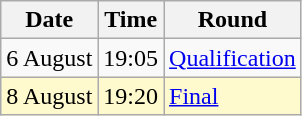<table class="wikitable">
<tr>
<th>Date</th>
<th>Time</th>
<th>Round</th>
</tr>
<tr>
<td>6 August</td>
<td>19:05</td>
<td><a href='#'>Qualification</a></td>
</tr>
<tr style=background:lemonchiffon>
<td>8 August</td>
<td>19:20</td>
<td><a href='#'>Final</a></td>
</tr>
</table>
